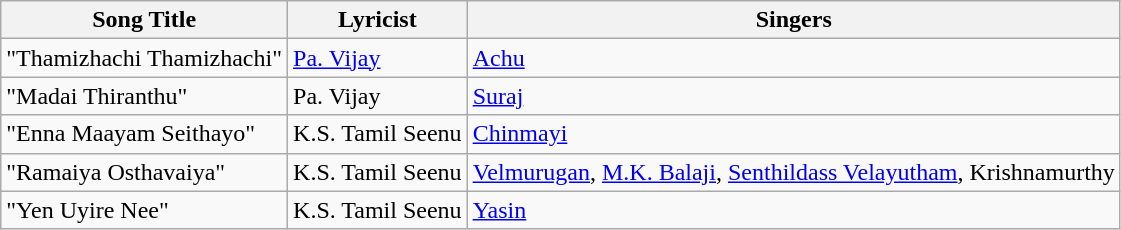<table class="wikitable">
<tr>
<th>Song Title</th>
<th>Lyricist</th>
<th>Singers</th>
</tr>
<tr>
<td>"Thamizhachi Thamizhachi"</td>
<td><a href='#'>Pa. Vijay</a></td>
<td><a href='#'>Achu</a></td>
</tr>
<tr>
<td>"Madai Thiranthu"</td>
<td>Pa. Vijay</td>
<td><a href='#'>Suraj</a></td>
</tr>
<tr>
<td>"Enna Maayam Seithayo"</td>
<td>K.S. Tamil Seenu</td>
<td><a href='#'>Chinmayi</a></td>
</tr>
<tr>
<td>"Ramaiya Osthavaiya"</td>
<td>K.S. Tamil Seenu</td>
<td><a href='#'>Velmurugan</a>, <a href='#'>M.K. Balaji</a>, <a href='#'>Senthildass Velayutham</a>, Krishnamurthy</td>
</tr>
<tr>
<td>"Yen Uyire Nee"</td>
<td>K.S. Tamil Seenu</td>
<td><a href='#'>Yasin</a></td>
</tr>
</table>
